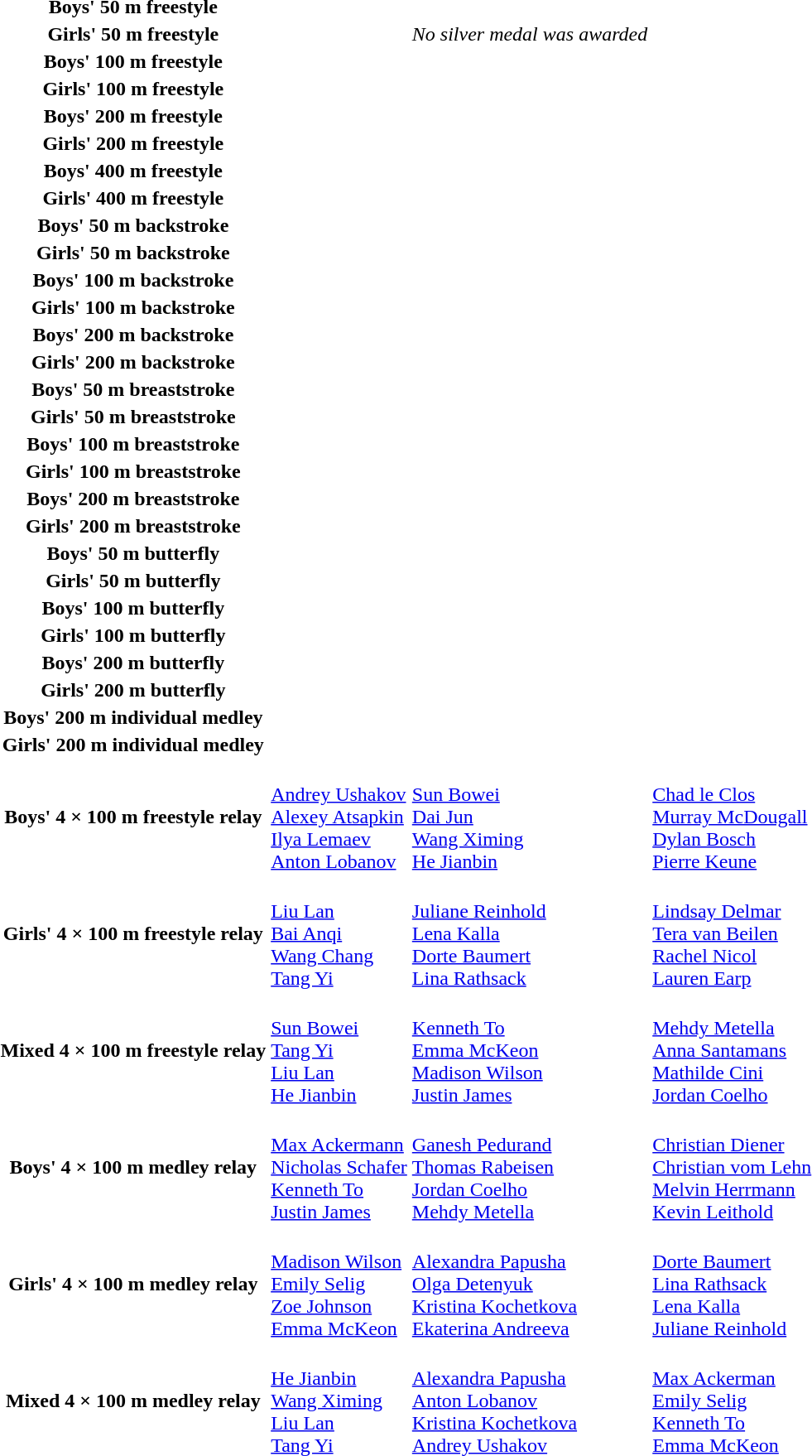<table>
<tr>
<th scope="row">Boys' 50 m freestyle<br></th>
<td></td>
<td></td>
<td></td>
</tr>
<tr>
<th scope="row" rowspan=2>Girls' 50 m freestyle<br></th>
<td></td>
<td rowspan=2><em>No silver medal was awarded</em></td>
<td rowspan=2></td>
</tr>
<tr>
<td></td>
</tr>
<tr>
<th scope="row">Boys' 100 m freestyle<br></th>
<td></td>
<td></td>
<td></td>
</tr>
<tr>
<th scope="row">Girls' 100 m freestyle<br></th>
<td></td>
<td></td>
<td></td>
</tr>
<tr>
<th scope="row">Boys' 200 m freestyle<br></th>
<td></td>
<td></td>
<td></td>
</tr>
<tr>
<th scope="row">Girls' 200 m freestyle<br></th>
<td></td>
<td></td>
<td></td>
</tr>
<tr>
<th scope="row">Boys' 400 m freestyle<br></th>
<td></td>
<td></td>
<td></td>
</tr>
<tr>
<th scope="row">Girls' 400 m freestyle<br></th>
<td></td>
<td></td>
<td></td>
</tr>
<tr>
<th scope="row" rowspan=2>Boys' 50 m backstroke<br></th>
<td rowspan=2></td>
<td rowspan=2></td>
<td></td>
</tr>
<tr>
<td></td>
</tr>
<tr>
<th scope="row">Girls' 50 m backstroke<br></th>
<td></td>
<td></td>
<td></td>
</tr>
<tr>
<th scope="row">Boys' 100 m backstroke<br></th>
<td></td>
<td></td>
<td></td>
</tr>
<tr>
<th scope="row">Girls' 100 m backstroke<br></th>
<td></td>
<td></td>
<td></td>
</tr>
<tr>
<th scope="row">Boys' 200 m backstroke<br></th>
<td></td>
<td></td>
<td></td>
</tr>
<tr>
<th scope="row">Girls' 200 m backstroke<br></th>
<td></td>
<td></td>
<td></td>
</tr>
<tr>
<th scope="row">Boys' 50 m breaststroke<br></th>
<td></td>
<td></td>
<td></td>
</tr>
<tr>
<th scope="row">Girls' 50 m breaststroke<br></th>
<td></td>
<td></td>
<td></td>
</tr>
<tr>
<th scope="row">Boys' 100 m breaststroke<br></th>
<td></td>
<td></td>
<td></td>
</tr>
<tr>
<th scope="row">Girls' 100 m breaststroke<br></th>
<td></td>
<td></td>
<td></td>
</tr>
<tr>
<th scope="row">Boys' 200 m breaststroke<br></th>
<td></td>
<td></td>
<td></td>
</tr>
<tr>
<th scope="row">Girls' 200 m breaststroke<br></th>
<td></td>
<td></td>
<td></td>
</tr>
<tr>
<th scope="row">Boys' 50 m butterfly<br></th>
<td></td>
<td></td>
<td></td>
</tr>
<tr>
<th scope="row">Girls' 50 m butterfly<br></th>
<td></td>
<td></td>
<td></td>
</tr>
<tr>
<th scope="row">Boys' 100 m butterfly<br></th>
<td></td>
<td></td>
<td></td>
</tr>
<tr>
<th scope="row">Girls' 100 m butterfly<br></th>
<td></td>
<td></td>
<td></td>
</tr>
<tr>
<th scope="row">Boys' 200 m butterfly<br></th>
<td></td>
<td></td>
<td></td>
</tr>
<tr>
<th scope="row">Girls' 200 m butterfly<br></th>
<td></td>
<td></td>
<td></td>
</tr>
<tr>
<th scope="row">Boys' 200 m individual medley<br></th>
<td></td>
<td></td>
<td></td>
</tr>
<tr>
<th scope="row">Girls' 200 m individual medley<br></th>
<td></td>
<td></td>
<td></td>
</tr>
<tr>
<th scope="row">Boys' 4 × 100 m freestyle relay<br></th>
<td> <br> <a href='#'>Andrey Ushakov</a> <br> <a href='#'>Alexey Atsapkin</a> <br> <a href='#'>Ilya Lemaev</a> <br> <a href='#'>Anton Lobanov</a></td>
<td> <br> <a href='#'>Sun Bowei</a> <br> <a href='#'>Dai Jun</a> <br> <a href='#'>Wang Ximing</a> <br> <a href='#'>He Jianbin</a></td>
<td> <br> <a href='#'>Chad le Clos</a> <br> <a href='#'>Murray McDougall</a> <br> <a href='#'>Dylan Bosch</a> <br> <a href='#'>Pierre Keune</a></td>
</tr>
<tr>
<th scope="row">Girls' 4 × 100 m freestyle relay<br></th>
<td> <br> <a href='#'>Liu Lan</a> <br> <a href='#'>Bai Anqi</a> <br> <a href='#'>Wang Chang</a> <br> <a href='#'>Tang Yi</a></td>
<td> <br> <a href='#'>Juliane Reinhold</a> <br> <a href='#'>Lena Kalla</a> <br> <a href='#'>Dorte Baumert</a> <br> <a href='#'>Lina Rathsack</a></td>
<td> <br> <a href='#'>Lindsay Delmar</a> <br> <a href='#'>Tera van Beilen</a> <br> <a href='#'>Rachel Nicol</a> <br> <a href='#'>Lauren Earp</a></td>
</tr>
<tr>
<th scope="row">Mixed 4 × 100 m freestyle relay<br></th>
<td> <br> <a href='#'>Sun Bowei</a> <br> <a href='#'>Tang Yi</a> <br> <a href='#'>Liu Lan</a> <br> <a href='#'>He Jianbin</a></td>
<td> <br> <a href='#'>Kenneth To</a> <br> <a href='#'>Emma McKeon</a> <br> <a href='#'>Madison Wilson</a> <br> <a href='#'>Justin James</a></td>
<td> <br> <a href='#'>Mehdy Metella</a> <br> <a href='#'>Anna Santamans</a> <br> <a href='#'>Mathilde Cini</a> <br> <a href='#'>Jordan Coelho</a></td>
</tr>
<tr>
<th scope="row">Boys' 4 × 100 m medley relay<br></th>
<td> <br> <a href='#'>Max Ackermann</a> <br> <a href='#'>Nicholas Schafer</a> <br> <a href='#'>Kenneth To</a> <br> <a href='#'>Justin James</a></td>
<td> <br> <a href='#'>Ganesh Pedurand</a> <br> <a href='#'>Thomas Rabeisen</a> <br> <a href='#'>Jordan Coelho</a> <br> <a href='#'>Mehdy Metella</a></td>
<td> <br> <a href='#'>Christian Diener</a> <br> <a href='#'>Christian vom Lehn</a> <br> <a href='#'>Melvin Herrmann</a> <br> <a href='#'>Kevin Leithold</a></td>
</tr>
<tr>
<th scope="row">Girls' 4 × 100 m medley relay<br></th>
<td> <br> <a href='#'>Madison Wilson</a> <br> <a href='#'>Emily Selig</a> <br> <a href='#'>Zoe Johnson</a> <br> <a href='#'>Emma McKeon</a></td>
<td> <br> <a href='#'>Alexandra Papusha</a> <br> <a href='#'>Olga Detenyuk</a> <br> <a href='#'>Kristina Kochetkova</a> <br> <a href='#'>Ekaterina Andreeva</a></td>
<td> <br> <a href='#'>Dorte Baumert</a> <br> <a href='#'>Lina Rathsack</a> <br> <a href='#'>Lena Kalla</a> <br> <a href='#'>Juliane Reinhold</a></td>
</tr>
<tr>
<th scope="row">Mixed 4 × 100 m medley relay<br></th>
<td> <br> <a href='#'>He Jianbin</a> <br> <a href='#'>Wang Ximing</a> <br> <a href='#'>Liu Lan</a> <br> <a href='#'>Tang Yi</a></td>
<td> <br> <a href='#'>Alexandra Papusha</a> <br> <a href='#'>Anton Lobanov</a> <br> <a href='#'>Kristina Kochetkova</a> <br> <a href='#'>Andrey Ushakov</a></td>
<td> <br> <a href='#'>Max Ackerman</a> <br> <a href='#'>Emily Selig</a> <br> <a href='#'>Kenneth To</a> <br> <a href='#'>Emma McKeon</a></td>
</tr>
</table>
